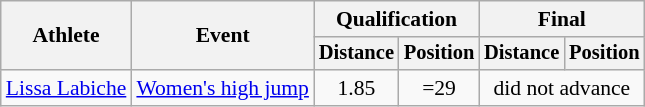<table class=wikitable style="font-size:90%">
<tr>
<th rowspan="2">Athlete</th>
<th rowspan="2">Event</th>
<th colspan="2">Qualification</th>
<th colspan="2">Final</th>
</tr>
<tr style="font-size:95%">
<th>Distance</th>
<th>Position</th>
<th>Distance</th>
<th>Position</th>
</tr>
<tr align=center>
<td align=left><a href='#'>Lissa Labiche</a></td>
<td align=left><a href='#'>Women's high jump</a></td>
<td>1.85</td>
<td>=29</td>
<td colspan=2>did not advance</td>
</tr>
</table>
